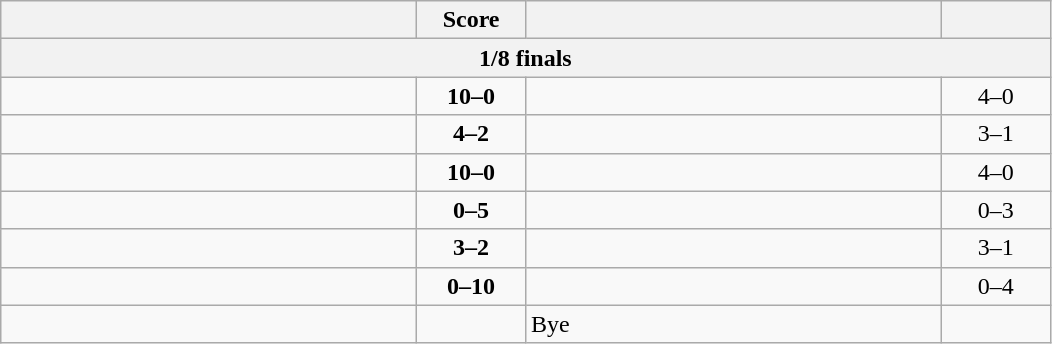<table class="wikitable" style="text-align: left;">
<tr>
<th align="right" width="270"></th>
<th width="65">Score</th>
<th align="left" width="270"></th>
<th width="65"></th>
</tr>
<tr>
<th colspan=4>1/8 finals</th>
</tr>
<tr>
<td><strong></strong></td>
<td align=center><strong>10–0</strong></td>
<td></td>
<td align=center>4–0 <strong></strong></td>
</tr>
<tr>
<td><strong></strong></td>
<td align=center><strong>4–2</strong></td>
<td></td>
<td align=center>3–1 <strong></strong></td>
</tr>
<tr>
<td><strong></strong></td>
<td align=center><strong>10–0</strong></td>
<td></td>
<td align=center>4–0 <strong></strong></td>
</tr>
<tr>
<td></td>
<td align=center><strong>0–5</strong></td>
<td><strong></strong></td>
<td align=center>0–3 <strong></strong></td>
</tr>
<tr>
<td><strong></strong></td>
<td align=center><strong>3–2</strong></td>
<td></td>
<td align=center>3–1 <strong></strong></td>
</tr>
<tr>
<td></td>
<td align=center><strong>0–10</strong></td>
<td><strong></strong></td>
<td align=center>0–4 <strong></strong></td>
</tr>
<tr>
<td><strong></strong></td>
<td></td>
<td>Bye</td>
<td></td>
</tr>
</table>
